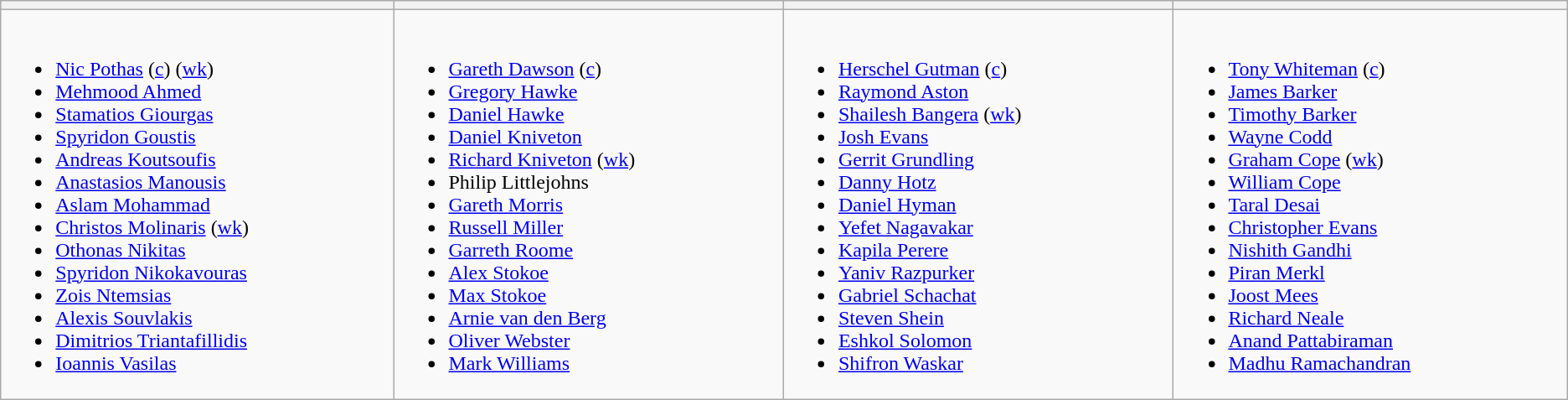<table class="wikitable">
<tr>
<th width=330></th>
<th width=330></th>
<th width=330></th>
<th width=330></th>
</tr>
<tr>
<td valign=top><br><ul><li><a href='#'>Nic Pothas</a> (<a href='#'>c</a>) (<a href='#'>wk</a>)</li><li><a href='#'>Mehmood Ahmed</a></li><li><a href='#'>Stamatios Giourgas</a></li><li><a href='#'>Spyridon Goustis</a></li><li><a href='#'>Andreas Koutsoufis</a></li><li><a href='#'>Anastasios Manousis</a></li><li><a href='#'>Aslam Mohammad</a></li><li><a href='#'>Christos Molinaris</a> (<a href='#'>wk</a>)</li><li><a href='#'>Othonas Nikitas</a></li><li><a href='#'>Spyridon Nikokavouras</a></li><li><a href='#'>Zois Ntemsias</a></li><li><a href='#'>Alexis Souvlakis</a></li><li><a href='#'>Dimitrios Triantafillidis</a></li><li><a href='#'>Ioannis Vasilas</a></li></ul></td>
<td valign=top><br><ul><li><a href='#'>Gareth Dawson</a> (<a href='#'>c</a>)</li><li><a href='#'>Gregory Hawke</a></li><li><a href='#'>Daniel Hawke</a></li><li><a href='#'>Daniel Kniveton</a></li><li><a href='#'>Richard Kniveton</a> (<a href='#'>wk</a>)</li><li>Philip Littlejohns</li><li><a href='#'>Gareth Morris</a></li><li><a href='#'>Russell Miller</a></li><li><a href='#'>Garreth Roome</a></li><li><a href='#'>Alex Stokoe</a></li><li><a href='#'>Max Stokoe</a></li><li><a href='#'>Arnie van den Berg</a></li><li><a href='#'>Oliver Webster</a></li><li><a href='#'>Mark Williams</a></li></ul></td>
<td valign=top><br><ul><li><a href='#'>Herschel Gutman</a> (<a href='#'>c</a>)</li><li><a href='#'>Raymond Aston</a></li><li><a href='#'>Shailesh Bangera</a> (<a href='#'>wk</a>)</li><li><a href='#'>Josh Evans</a></li><li><a href='#'>Gerrit Grundling</a></li><li><a href='#'>Danny Hotz</a></li><li><a href='#'>Daniel Hyman</a></li><li><a href='#'>Yefet Nagavakar</a></li><li><a href='#'>Kapila Perere</a></li><li><a href='#'>Yaniv Razpurker</a></li><li><a href='#'>Gabriel Schachat</a></li><li><a href='#'>Steven Shein</a></li><li><a href='#'>Eshkol Solomon</a></li><li><a href='#'>Shifron Waskar</a></li></ul></td>
<td valign=top><br><ul><li><a href='#'>Tony Whiteman</a> (<a href='#'>c</a>)</li><li><a href='#'>James Barker</a></li><li><a href='#'>Timothy Barker</a></li><li><a href='#'>Wayne Codd</a></li><li><a href='#'>Graham Cope</a> (<a href='#'>wk</a>)</li><li><a href='#'>William Cope</a></li><li><a href='#'>Taral Desai</a></li><li><a href='#'>Christopher Evans</a></li><li><a href='#'>Nishith Gandhi</a></li><li><a href='#'>Piran Merkl</a></li><li><a href='#'>Joost Mees</a></li><li><a href='#'>Richard Neale</a></li><li><a href='#'>Anand Pattabiraman</a></li><li><a href='#'>Madhu Ramachandran</a></li></ul></td>
</tr>
</table>
